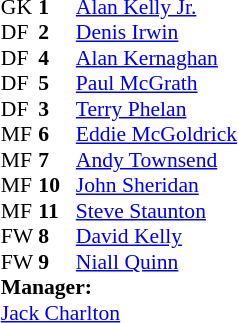<table style="font-size:90%; margin:0.2em auto;" cellspacing="0" cellpadding="0">
<tr>
<th width="25"></th>
<th width="25"></th>
</tr>
<tr>
<td>GK</td>
<td><strong>1</strong></td>
<td><a href='#'>Alan Kelly Jr.</a></td>
</tr>
<tr>
<td>DF</td>
<td><strong>2</strong></td>
<td><a href='#'>Denis Irwin</a></td>
</tr>
<tr>
<td>DF</td>
<td><strong>4</strong></td>
<td><a href='#'>Alan Kernaghan</a></td>
</tr>
<tr>
<td>DF</td>
<td><strong>5</strong></td>
<td><a href='#'>Paul McGrath</a></td>
</tr>
<tr>
<td>DF</td>
<td><strong>3</strong></td>
<td><a href='#'>Terry Phelan</a></td>
</tr>
<tr>
<td>MF</td>
<td><strong>6</strong></td>
<td><a href='#'>Eddie McGoldrick</a></td>
</tr>
<tr>
<td>MF</td>
<td><strong>7</strong></td>
<td><a href='#'>Andy Townsend</a></td>
</tr>
<tr>
<td>MF</td>
<td><strong>10</strong></td>
<td><a href='#'>John Sheridan</a></td>
</tr>
<tr>
<td>MF</td>
<td><strong>11</strong></td>
<td><a href='#'>Steve Staunton</a></td>
</tr>
<tr>
<td>FW</td>
<td><strong>8</strong></td>
<td><a href='#'>David Kelly</a></td>
</tr>
<tr>
<td>FW</td>
<td><strong>9</strong></td>
<td><a href='#'>Niall Quinn</a></td>
</tr>
<tr>
<td colspan=3><strong>Manager:</strong></td>
</tr>
<tr>
<td colspan=4> <a href='#'>Jack Charlton</a></td>
</tr>
</table>
